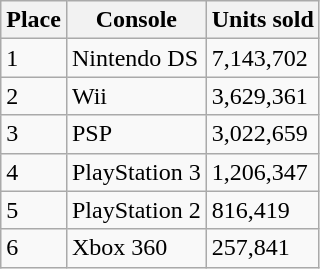<table class="wikitable">
<tr>
<th>Place</th>
<th>Console</th>
<th>Units sold</th>
</tr>
<tr>
<td>1</td>
<td>Nintendo DS</td>
<td>7,143,702</td>
</tr>
<tr>
<td>2</td>
<td>Wii</td>
<td>3,629,361</td>
</tr>
<tr>
<td>3</td>
<td>PSP</td>
<td>3,022,659</td>
</tr>
<tr>
<td>4</td>
<td>PlayStation 3</td>
<td>1,206,347</td>
</tr>
<tr>
<td>5</td>
<td>PlayStation 2</td>
<td>816,419</td>
</tr>
<tr>
<td>6</td>
<td>Xbox 360</td>
<td>257,841</td>
</tr>
</table>
